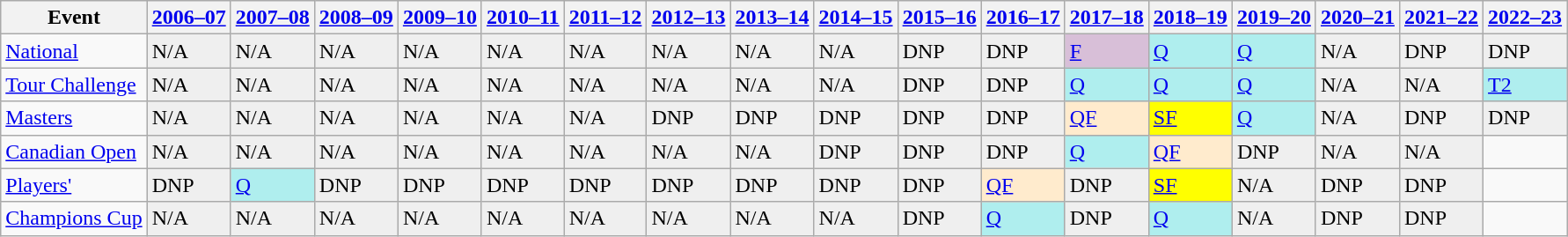<table class="wikitable">
<tr>
<th>Event</th>
<th><a href='#'>2006–07</a></th>
<th><a href='#'>2007–08</a></th>
<th><a href='#'>2008–09</a></th>
<th><a href='#'>2009–10</a></th>
<th><a href='#'>2010–11</a></th>
<th><a href='#'>2011–12</a></th>
<th><a href='#'>2012–13</a></th>
<th><a href='#'>2013–14</a></th>
<th><a href='#'>2014–15</a></th>
<th><a href='#'>2015–16</a></th>
<th><a href='#'>2016–17</a></th>
<th><a href='#'>2017–18</a></th>
<th><a href='#'>2018–19</a></th>
<th><a href='#'>2019–20</a></th>
<th><a href='#'>2020–21</a></th>
<th><a href='#'>2021–22</a></th>
<th><a href='#'>2022–23</a></th>
</tr>
<tr>
<td><a href='#'>National</a></td>
<td style="background:#EFEFEF;">N/A</td>
<td style="background:#EFEFEF;">N/A</td>
<td style="background:#EFEFEF;">N/A</td>
<td style="background:#EFEFEF;">N/A</td>
<td style="background:#EFEFEF;">N/A</td>
<td style="background:#EFEFEF;">N/A</td>
<td style="background:#EFEFEF;">N/A</td>
<td style="background:#EFEFEF;">N/A</td>
<td style="background:#EFEFEF;">N/A</td>
<td style="background:#EFEFEF;">DNP</td>
<td style="background:#EFEFEF;">DNP</td>
<td style="background:thistle;"><a href='#'>F</a></td>
<td style="background:#afeeee;"><a href='#'>Q</a></td>
<td style="background:#afeeee;"><a href='#'>Q</a></td>
<td style="background:#EFEFEF;">N/A</td>
<td style="background:#EFEFEF;">DNP</td>
<td style="background:#EFEFEF;">DNP</td>
</tr>
<tr>
<td><a href='#'>Tour Challenge</a></td>
<td style="background:#EFEFEF;">N/A</td>
<td style="background:#EFEFEF;">N/A</td>
<td style="background:#EFEFEF;">N/A</td>
<td style="background:#EFEFEF;">N/A</td>
<td style="background:#EFEFEF;">N/A</td>
<td style="background:#EFEFEF;">N/A</td>
<td style="background:#EFEFEF;">N/A</td>
<td style="background:#EFEFEF;">N/A</td>
<td style="background:#EFEFEF;">N/A</td>
<td style="background:#EFEFEF;">DNP</td>
<td style="background:#EFEFEF;">DNP</td>
<td style="background:#afeeee;"><a href='#'>Q</a></td>
<td style="background:#afeeee;"><a href='#'>Q</a></td>
<td style="background:#afeeee;"><a href='#'>Q</a></td>
<td style="background:#EFEFEF;">N/A</td>
<td style="background:#EFEFEF;">N/A</td>
<td style="background:#afeeee;"><a href='#'>T2</a></td>
</tr>
<tr>
<td><a href='#'>Masters</a></td>
<td style="background:#EFEFEF;">N/A</td>
<td style="background:#EFEFEF;">N/A</td>
<td style="background:#EFEFEF;">N/A</td>
<td style="background:#EFEFEF;">N/A</td>
<td style="background:#EFEFEF;">N/A</td>
<td style="background:#EFEFEF;">N/A</td>
<td style="background:#EFEFEF;">DNP</td>
<td style="background:#EFEFEF;">DNP</td>
<td style="background:#EFEFEF;">DNP</td>
<td style="background:#EFEFEF;">DNP</td>
<td style="background:#EFEFEF;">DNP</td>
<td style="background:#ffebcd;"><a href='#'>QF</a></td>
<td style="background:yellow;"><a href='#'>SF</a></td>
<td style="background:#afeeee;"><a href='#'>Q</a></td>
<td style="background:#EFEFEF;">N/A</td>
<td style="background:#EFEFEF;">DNP</td>
<td style="background:#EFEFEF;">DNP</td>
</tr>
<tr>
<td><a href='#'>Canadian Open</a></td>
<td style="background:#EFEFEF;">N/A</td>
<td style="background:#EFEFEF;">N/A</td>
<td style="background:#EFEFEF;">N/A</td>
<td style="background:#EFEFEF;">N/A</td>
<td style="background:#EFEFEF;">N/A</td>
<td style="background:#EFEFEF;">N/A</td>
<td style="background:#EFEFEF;">N/A</td>
<td style="background:#EFEFEF;">N/A</td>
<td style="background:#EFEFEF;">DNP</td>
<td style="background:#EFEFEF;">DNP</td>
<td style="background:#EFEFEF;">DNP</td>
<td style="background:#afeeee;"><a href='#'>Q</a></td>
<td style="background:#ffebcd;"><a href='#'>QF</a></td>
<td style="background:#EFEFEF;">DNP</td>
<td style="background:#EFEFEF;">N/A</td>
<td style="background:#EFEFEF;">N/A</td>
<td></td>
</tr>
<tr>
<td><a href='#'>Players'</a></td>
<td style="background:#EFEFEF;">DNP</td>
<td style="background:#afeeee;"><a href='#'>Q</a></td>
<td style="background:#EFEFEF;">DNP</td>
<td style="background:#EFEFEF;">DNP</td>
<td style="background:#EFEFEF;">DNP</td>
<td style="background:#EFEFEF;">DNP</td>
<td style="background:#EFEFEF;">DNP</td>
<td style="background:#EFEFEF;">DNP</td>
<td style="background:#EFEFEF;">DNP</td>
<td style="background:#EFEFEF;">DNP</td>
<td style="background:#ffebcd;"><a href='#'>QF</a></td>
<td style="background:#EFEFEF;">DNP</td>
<td style="background:yellow;"><a href='#'>SF</a></td>
<td style="background:#EFEFEF;">N/A</td>
<td style="background:#EFEFEF;">DNP</td>
<td style="background:#EFEFEF;">DNP</td>
<td></td>
</tr>
<tr>
<td><a href='#'>Champions Cup</a></td>
<td style="background:#EFEFEF;">N/A</td>
<td style="background:#EFEFEF;">N/A</td>
<td style="background:#EFEFEF;">N/A</td>
<td style="background:#EFEFEF;">N/A</td>
<td style="background:#EFEFEF;">N/A</td>
<td style="background:#EFEFEF;">N/A</td>
<td style="background:#EFEFEF;">N/A</td>
<td style="background:#EFEFEF;">N/A</td>
<td style="background:#EFEFEF;">N/A</td>
<td style="background:#EFEFEF;">DNP</td>
<td style="background:#afeeee;"><a href='#'>Q</a></td>
<td style="background:#EFEFEF;">DNP</td>
<td style="background:#afeeee;"><a href='#'>Q</a></td>
<td style="background:#EFEFEF;">N/A</td>
<td style="background:#EFEFEF;">DNP</td>
<td style="background:#EFEFEF;">DNP</td>
<td></td>
</tr>
</table>
